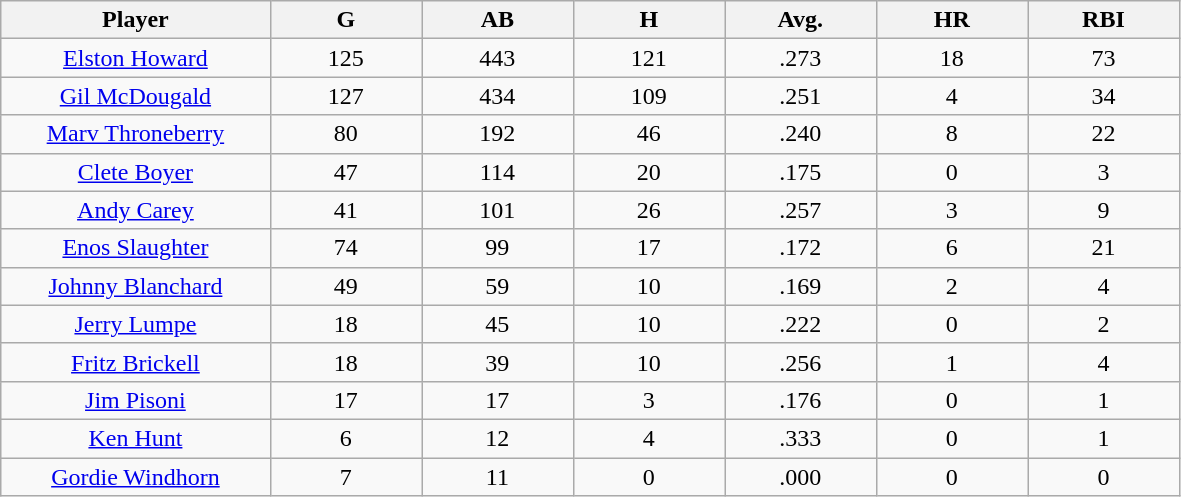<table class="wikitable sortable">
<tr>
<th bgcolor="#DDDDFF" width="16%">Player</th>
<th bgcolor="#DDDDFF" width="9%">G</th>
<th bgcolor="#DDDDFF" width="9%">AB</th>
<th bgcolor="#DDDDFF" width="9%">H</th>
<th bgcolor="#DDDDFF" width="9%">Avg.</th>
<th bgcolor="#DDDDFF" width="9%">HR</th>
<th bgcolor="#DDDDFF" width="9%">RBI</th>
</tr>
<tr align="center">
<td><a href='#'>Elston Howard</a></td>
<td>125</td>
<td>443</td>
<td>121</td>
<td>.273</td>
<td>18</td>
<td>73</td>
</tr>
<tr align="center">
<td><a href='#'>Gil McDougald</a></td>
<td>127</td>
<td>434</td>
<td>109</td>
<td>.251</td>
<td>4</td>
<td>34</td>
</tr>
<tr align="center">
<td><a href='#'>Marv Throneberry</a></td>
<td>80</td>
<td>192</td>
<td>46</td>
<td>.240</td>
<td>8</td>
<td>22</td>
</tr>
<tr align="center">
<td><a href='#'>Clete Boyer</a></td>
<td>47</td>
<td>114</td>
<td>20</td>
<td>.175</td>
<td>0</td>
<td>3</td>
</tr>
<tr align="center">
<td><a href='#'>Andy Carey</a></td>
<td>41</td>
<td>101</td>
<td>26</td>
<td>.257</td>
<td>3</td>
<td>9</td>
</tr>
<tr align="center">
<td><a href='#'>Enos Slaughter</a></td>
<td>74</td>
<td>99</td>
<td>17</td>
<td>.172</td>
<td>6</td>
<td>21</td>
</tr>
<tr align="center">
<td><a href='#'>Johnny Blanchard</a></td>
<td>49</td>
<td>59</td>
<td>10</td>
<td>.169</td>
<td>2</td>
<td>4</td>
</tr>
<tr align="center">
<td><a href='#'>Jerry Lumpe</a></td>
<td>18</td>
<td>45</td>
<td>10</td>
<td>.222</td>
<td>0</td>
<td>2</td>
</tr>
<tr align="center">
<td><a href='#'>Fritz Brickell</a></td>
<td>18</td>
<td>39</td>
<td>10</td>
<td>.256</td>
<td>1</td>
<td>4</td>
</tr>
<tr align="center">
<td><a href='#'>Jim Pisoni</a></td>
<td>17</td>
<td>17</td>
<td>3</td>
<td>.176</td>
<td>0</td>
<td>1</td>
</tr>
<tr align="center">
<td><a href='#'>Ken Hunt</a></td>
<td>6</td>
<td>12</td>
<td>4</td>
<td>.333</td>
<td>0</td>
<td>1</td>
</tr>
<tr align="center">
<td><a href='#'>Gordie Windhorn</a></td>
<td>7</td>
<td>11</td>
<td>0</td>
<td>.000</td>
<td>0</td>
<td>0</td>
</tr>
</table>
